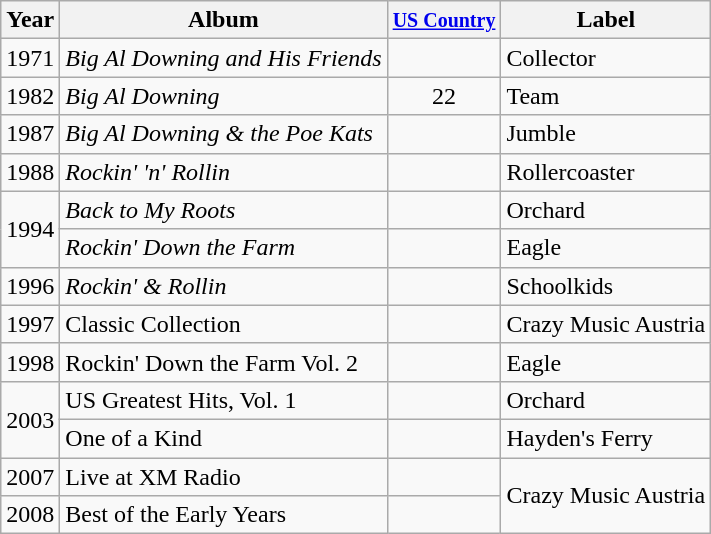<table class="wikitable">
<tr>
<th>Year</th>
<th>Album</th>
<th><small><a href='#'>US Country</a></small></th>
<th>Label</th>
</tr>
<tr>
<td>1971</td>
<td><em>Big Al Downing and His Friends</em></td>
<td></td>
<td>Collector</td>
</tr>
<tr>
<td>1982</td>
<td><em>Big Al Downing</em></td>
<td align="center">22</td>
<td>Team</td>
</tr>
<tr>
<td>1987</td>
<td><em>Big Al Downing & the Poe Kats</em></td>
<td></td>
<td>Jumble</td>
</tr>
<tr>
<td>1988</td>
<td><em>Rockin' 'n' Rollin</em></td>
<td></td>
<td>Rollercoaster</td>
</tr>
<tr>
<td rowspan="2">1994</td>
<td><em>Back to My Roots</em></td>
<td></td>
<td>Orchard</td>
</tr>
<tr>
<td><em>Rockin' Down the Farm</em></td>
<td></td>
<td>Eagle</td>
</tr>
<tr>
<td>1996</td>
<td><em>Rockin' & Rollin<strong></td>
<td></td>
<td>Schoolkids</td>
</tr>
<tr>
<td>1997</td>
<td></em>Classic Collection<em></td>
<td></td>
<td>Crazy Music Austria</td>
</tr>
<tr>
<td>1998</td>
<td></em>Rockin' Down the Farm Vol. 2<em></td>
<td></td>
<td>Eagle</td>
</tr>
<tr>
<td rowspan="2">2003</td>
<td></em>US Greatest Hits, Vol. 1<em></td>
<td></td>
<td>Orchard</td>
</tr>
<tr>
<td></em>One of a Kind<em></td>
<td></td>
<td>Hayden's Ferry</td>
</tr>
<tr>
<td>2007</td>
<td></em>Live at XM Radio<em></td>
<td></td>
<td rowspan="2">Crazy Music Austria</td>
</tr>
<tr>
<td>2008</td>
<td></em>Best of the Early Years<em></td>
<td></td>
</tr>
</table>
